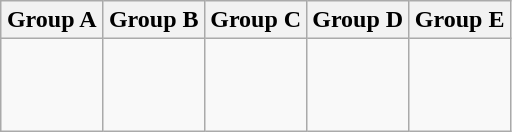<table class="wikitable">
<tr>
<th style="width: 20%;">Group A</th>
<th style="width: 20%;">Group B</th>
<th style="width: 20%;">Group C</th>
<th style="width: 20%;">Group D</th>
<th style="width: 20%;">Group E</th>
</tr>
<tr>
<td><br><br><br></td>
<td><br><br><br></td>
<td><br><br><br></td>
<td><br><br><br></td>
<td><br><br><br></td>
</tr>
</table>
